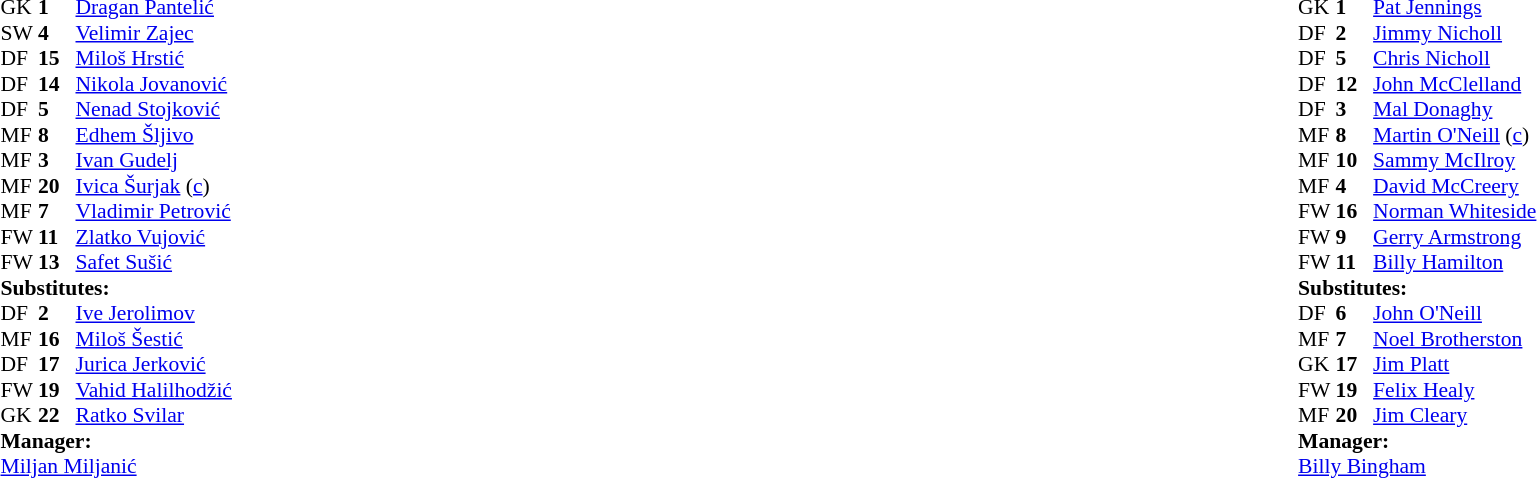<table width="100%">
<tr>
<td valign="top" width="50%"><br><table style="font-size: 90%" cellspacing="0" cellpadding="0">
<tr>
<th width="25"></th>
<th width="25"></th>
</tr>
<tr>
<td>GK</td>
<td><strong>1</strong></td>
<td><a href='#'>Dragan Pantelić</a></td>
</tr>
<tr>
<td>SW</td>
<td><strong>4</strong></td>
<td><a href='#'>Velimir Zajec</a></td>
</tr>
<tr>
<td>DF</td>
<td><strong>15</strong></td>
<td><a href='#'>Miloš Hrstić</a></td>
</tr>
<tr>
<td>DF</td>
<td><strong>14</strong></td>
<td><a href='#'>Nikola Jovanović</a></td>
</tr>
<tr>
<td>DF</td>
<td><strong>5</strong></td>
<td><a href='#'>Nenad Stojković</a></td>
</tr>
<tr>
<td>MF</td>
<td><strong>8</strong></td>
<td><a href='#'>Edhem Šljivo</a></td>
</tr>
<tr>
<td>MF</td>
<td><strong>3</strong></td>
<td><a href='#'>Ivan Gudelj</a></td>
</tr>
<tr>
<td>MF</td>
<td><strong>20</strong></td>
<td><a href='#'>Ivica Šurjak</a> (<a href='#'>c</a>)</td>
</tr>
<tr>
<td>MF</td>
<td><strong>7</strong></td>
<td><a href='#'>Vladimir Petrović</a></td>
</tr>
<tr>
<td>FW</td>
<td><strong>11</strong></td>
<td><a href='#'>Zlatko Vujović</a></td>
</tr>
<tr>
<td>FW</td>
<td><strong>13</strong></td>
<td><a href='#'>Safet Sušić</a></td>
</tr>
<tr>
<td colspan=3><strong>Substitutes:</strong></td>
</tr>
<tr>
<td>DF</td>
<td><strong>2</strong></td>
<td><a href='#'>Ive Jerolimov</a></td>
</tr>
<tr>
<td>MF</td>
<td><strong>16</strong></td>
<td><a href='#'>Miloš Šestić</a></td>
</tr>
<tr>
<td>DF</td>
<td><strong>17</strong></td>
<td><a href='#'>Jurica Jerković</a></td>
</tr>
<tr>
<td>FW</td>
<td><strong>19</strong></td>
<td><a href='#'>Vahid Halilhodžić</a></td>
</tr>
<tr>
<td>GK</td>
<td><strong>22</strong></td>
<td><a href='#'>Ratko Svilar</a></td>
</tr>
<tr>
<td colspan=3><strong>Manager:</strong></td>
</tr>
<tr>
<td colspan=3><a href='#'>Miljan Miljanić</a></td>
</tr>
</table>
</td>
<td valign="top" width="50%"><br><table style="font-size: 90%" cellspacing="0" cellpadding="0" align="center">
<tr>
<th width=25></th>
<th width=25></th>
</tr>
<tr>
<td>GK</td>
<td><strong>1</strong></td>
<td><a href='#'>Pat Jennings</a></td>
</tr>
<tr>
<td>DF</td>
<td><strong>2</strong></td>
<td><a href='#'>Jimmy Nicholl</a></td>
</tr>
<tr>
<td>DF</td>
<td><strong>5</strong></td>
<td><a href='#'>Chris Nicholl</a></td>
</tr>
<tr>
<td>DF</td>
<td><strong>12</strong></td>
<td><a href='#'>John McClelland</a></td>
</tr>
<tr>
<td>DF</td>
<td><strong>3</strong></td>
<td><a href='#'>Mal Donaghy</a></td>
</tr>
<tr>
<td>MF</td>
<td><strong>8</strong></td>
<td><a href='#'>Martin O'Neill</a> (<a href='#'>c</a>)</td>
</tr>
<tr>
<td>MF</td>
<td><strong>10</strong></td>
<td><a href='#'>Sammy McIlroy</a></td>
</tr>
<tr>
<td>MF</td>
<td><strong>4</strong></td>
<td><a href='#'>David McCreery</a></td>
</tr>
<tr>
<td>FW</td>
<td><strong>16</strong></td>
<td><a href='#'>Norman Whiteside</a></td>
<td></td>
</tr>
<tr>
<td>FW</td>
<td><strong>9</strong></td>
<td><a href='#'>Gerry Armstrong</a></td>
</tr>
<tr>
<td>FW</td>
<td><strong>11</strong></td>
<td><a href='#'>Billy Hamilton</a></td>
</tr>
<tr>
<td colspan=3><strong>Substitutes:</strong></td>
</tr>
<tr>
<td>DF</td>
<td><strong>6</strong></td>
<td><a href='#'>John O'Neill</a></td>
</tr>
<tr>
<td>MF</td>
<td><strong>7</strong></td>
<td><a href='#'>Noel Brotherston</a></td>
</tr>
<tr>
<td>GK</td>
<td><strong>17</strong></td>
<td><a href='#'>Jim Platt</a></td>
</tr>
<tr>
<td>FW</td>
<td><strong>19</strong></td>
<td><a href='#'>Felix Healy</a></td>
</tr>
<tr>
<td>MF</td>
<td><strong>20</strong></td>
<td><a href='#'>Jim Cleary</a></td>
</tr>
<tr>
<td colspan=3><strong>Manager:</strong></td>
</tr>
<tr>
<td colspan=4><a href='#'>Billy Bingham</a></td>
</tr>
</table>
</td>
</tr>
</table>
